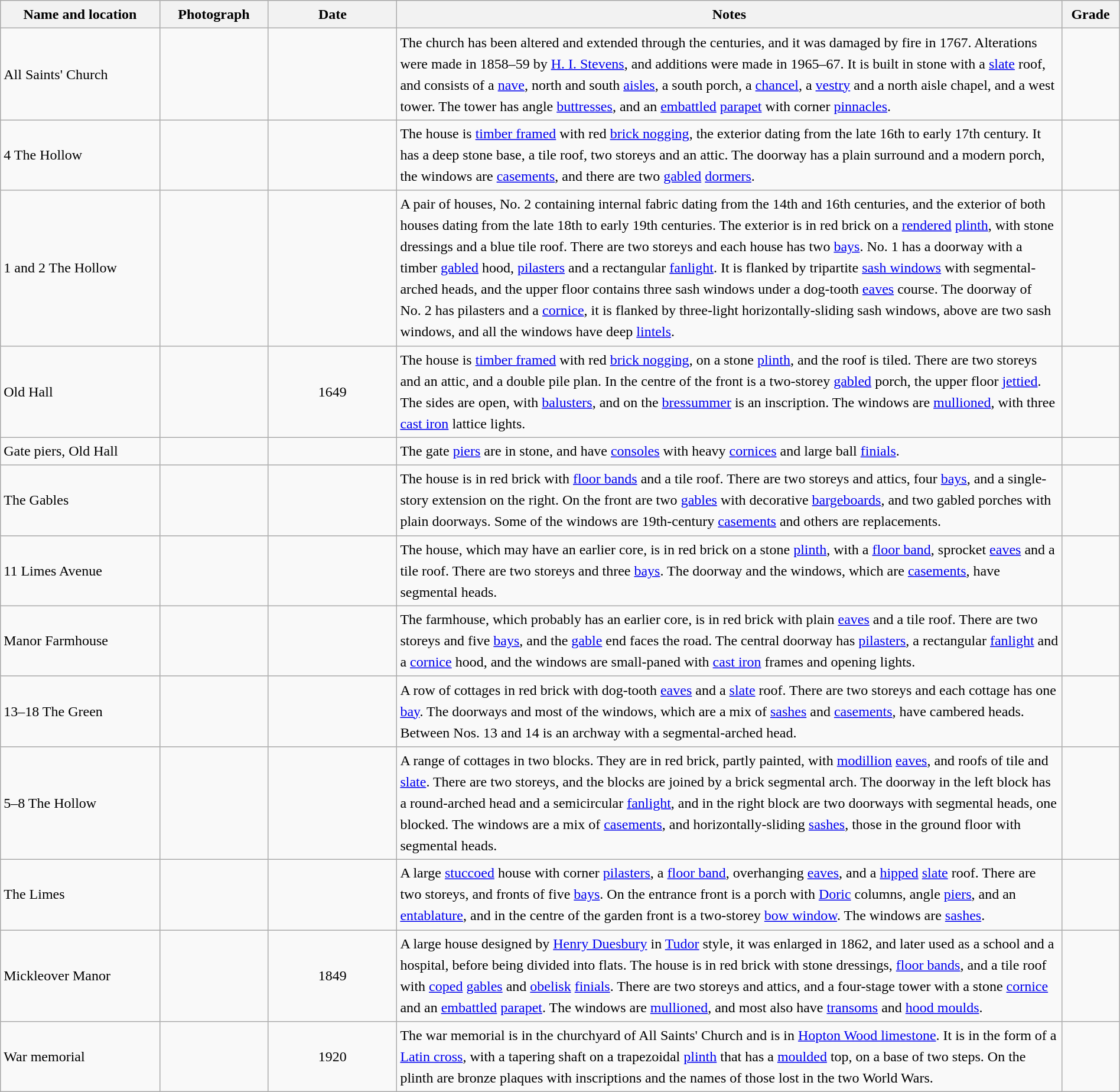<table class="wikitable sortable plainrowheaders" style="width:100%; border:0; text-align:left; line-height:150%;">
<tr>
<th scope="col"  style="width:150px">Name and location</th>
<th scope="col"  style="width:100px" class="unsortable">Photograph</th>
<th scope="col"  style="width:120px">Date</th>
<th scope="col"  style="width:650px" class="unsortable">Notes</th>
<th scope="col"  style="width:50px">Grade</th>
</tr>
<tr>
<td>All Saints' Church<br><small></small></td>
<td></td>
<td align="center"></td>
<td>The church has been altered and extended through the centuries, and it was damaged by fire in 1767.  Alterations were made in 1858–59 by <a href='#'>H. I. Stevens</a>, and additions were made in 1965–67.  It is built in stone with a <a href='#'>slate</a> roof, and consists of a <a href='#'>nave</a>, north and south <a href='#'>aisles</a>, a south porch, a <a href='#'>chancel</a>, a <a href='#'>vestry</a> and a north aisle chapel, and a west tower.  The tower has angle <a href='#'>buttresses</a>, and an <a href='#'>embattled</a> <a href='#'>parapet</a> with corner <a href='#'>pinnacles</a>.</td>
<td align="center" ></td>
</tr>
<tr>
<td>4 The Hollow<br><small></small></td>
<td></td>
<td align="center"></td>
<td>The house is <a href='#'>timber framed</a> with red <a href='#'>brick nogging</a>, the exterior dating from the late 16th to early 17th century.  It has a deep stone base, a tile roof, two storeys and an attic.  The doorway has a plain surround and a modern porch, the windows are <a href='#'>casements</a>, and there are two <a href='#'>gabled</a> <a href='#'>dormers</a>.</td>
<td align="center" ></td>
</tr>
<tr>
<td>1 and 2 The Hollow<br><small></small></td>
<td></td>
<td align="center"></td>
<td>A pair of houses, No. 2 containing internal fabric dating from the 14th and 16th centuries, and the exterior of both houses dating from the late 18th to early 19th centuries.  The exterior is in red brick on a <a href='#'>rendered</a> <a href='#'>plinth</a>, with stone dressings and a blue tile roof.  There are two storeys and each house has two <a href='#'>bays</a>.  No. 1 has a doorway with a timber <a href='#'>gabled</a> hood, <a href='#'>pilasters</a> and a rectangular <a href='#'>fanlight</a>.  It is flanked by tripartite <a href='#'>sash windows</a> with segmental-arched heads, and the upper floor contains three sash windows under a dog-tooth <a href='#'>eaves</a> course.  The doorway of No. 2 has pilasters and a <a href='#'>cornice</a>, it is flanked by three-light horizontally-sliding sash windows, above are two sash windows, and all the windows have deep <a href='#'>lintels</a>.</td>
<td align="center" ></td>
</tr>
<tr>
<td>Old Hall<br><small></small></td>
<td></td>
<td align="center">1649</td>
<td>The house is <a href='#'>timber framed</a> with red <a href='#'>brick nogging</a>, on a stone <a href='#'>plinth</a>, and the roof is tiled.  There are two storeys and an attic, and a double pile plan.  In the centre of the front is a two-storey <a href='#'>gabled</a> porch, the upper floor <a href='#'>jettied</a>.  The sides are open, with <a href='#'>balusters</a>, and on the <a href='#'>bressummer</a> is an inscription.  The windows are <a href='#'>mullioned</a>, with three <a href='#'>cast iron</a> lattice lights.</td>
<td align="center" ></td>
</tr>
<tr>
<td>Gate piers, Old Hall<br><small></small></td>
<td></td>
<td align="center"></td>
<td>The gate <a href='#'>piers</a> are in stone, and have <a href='#'>consoles</a> with heavy <a href='#'>cornices</a> and large ball <a href='#'>finials</a>.</td>
<td align="center" ></td>
</tr>
<tr>
<td>The Gables<br><small></small></td>
<td></td>
<td align="center"></td>
<td>The house is in red brick with <a href='#'>floor bands</a> and a tile roof.  There are two storeys and attics, four <a href='#'>bays</a>, and a single-story extension on the right.  On the front are two <a href='#'>gables</a> with decorative <a href='#'>bargeboards</a>, and two gabled porches with plain doorways.  Some of the windows are 19th-century <a href='#'>casements</a> and others are replacements.</td>
<td align="center" ></td>
</tr>
<tr>
<td>11 Limes Avenue<br><small></small></td>
<td></td>
<td align="center"></td>
<td>The house, which may have an earlier core, is in red brick on a stone <a href='#'>plinth</a>, with a <a href='#'>floor band</a>, sprocket <a href='#'>eaves</a> and a tile roof.  There are two storeys and three <a href='#'>bays</a>.  The doorway and the windows, which are <a href='#'>casements</a>, have segmental heads.</td>
<td align="center" ></td>
</tr>
<tr>
<td>Manor Farmhouse<br><small></small></td>
<td></td>
<td align="center"></td>
<td>The farmhouse, which probably has an earlier core, is in red brick with plain <a href='#'>eaves</a> and a tile roof.  There are two storeys and five <a href='#'>bays</a>, and the <a href='#'>gable</a> end faces the road.  The central doorway has <a href='#'>pilasters</a>, a rectangular <a href='#'>fanlight</a> and a <a href='#'>cornice</a> hood, and the windows are small-paned with <a href='#'>cast iron</a> frames and opening lights.</td>
<td align="center" ></td>
</tr>
<tr>
<td>13–18 The Green<br><small></small></td>
<td></td>
<td align="center"></td>
<td>A row of cottages in red brick with dog-tooth <a href='#'>eaves</a> and a <a href='#'>slate</a> roof.  There are two storeys and each cottage has one <a href='#'>bay</a>.  The doorways and most of the windows, which are a mix of <a href='#'>sashes</a> and <a href='#'>casements</a>, have cambered heads.  Between Nos. 13 and 14 is an archway with a segmental-arched head.</td>
<td align="center" ></td>
</tr>
<tr>
<td>5–8 The Hollow<br><small></small></td>
<td></td>
<td align="center"></td>
<td>A range of cottages in two blocks.  They are in red brick, partly painted, with <a href='#'>modillion</a> <a href='#'>eaves</a>, and roofs of tile and <a href='#'>slate</a>.  There are two storeys, and the blocks are joined by a brick segmental arch.  The doorway in the left block has a round-arched head and a semicircular <a href='#'>fanlight</a>, and in the right block are two doorways with segmental heads, one blocked.  The windows are a mix of <a href='#'>casements</a>, and horizontally-sliding <a href='#'>sashes</a>, those in the ground floor with segmental heads.</td>
<td align="center" ></td>
</tr>
<tr>
<td>The Limes<br><small></small></td>
<td></td>
<td align="center"></td>
<td>A large <a href='#'>stuccoed</a> house with corner <a href='#'>pilasters</a>, a <a href='#'>floor band</a>, overhanging <a href='#'>eaves</a>, and a <a href='#'>hipped</a> <a href='#'>slate</a> roof.  There are two storeys, and fronts of five <a href='#'>bays</a>.  On the entrance front is a porch with <a href='#'>Doric</a> columns, angle <a href='#'>piers</a>, and an <a href='#'>entablature</a>, and in the centre of the garden front is a two-storey <a href='#'>bow window</a>.  The windows are <a href='#'>sashes</a>.</td>
<td align="center" ></td>
</tr>
<tr>
<td>Mickleover Manor<br><small></small></td>
<td></td>
<td align="center">1849</td>
<td>A large house designed by <a href='#'>Henry Duesbury</a> in <a href='#'>Tudor</a> style, it was enlarged in 1862, and later used as a school and a hospital, before being divided into flats.  The house is in red brick with stone dressings, <a href='#'>floor bands</a>, and a tile roof with <a href='#'>coped</a> <a href='#'>gables</a> and <a href='#'>obelisk</a> <a href='#'>finials</a>.  There are two storeys and attics, and a four-stage tower with a stone <a href='#'>cornice</a> and an <a href='#'>embattled</a> <a href='#'>parapet</a>.  The windows are <a href='#'>mullioned</a>, and most also have <a href='#'>transoms</a> and <a href='#'>hood moulds</a>.</td>
<td align="center" ></td>
</tr>
<tr>
<td>War memorial<br><small></small></td>
<td></td>
<td align="center">1920</td>
<td>The war memorial is in the churchyard of All Saints' Church and is in <a href='#'>Hopton Wood limestone</a>.  It is in the form of a <a href='#'>Latin cross</a>, with a tapering shaft on a trapezoidal <a href='#'>plinth</a> that has a <a href='#'>moulded</a> top, on a base of two steps.  On the plinth are bronze plaques with inscriptions and the names of those lost in the two World Wars.</td>
<td align="center" ></td>
</tr>
<tr>
</tr>
</table>
